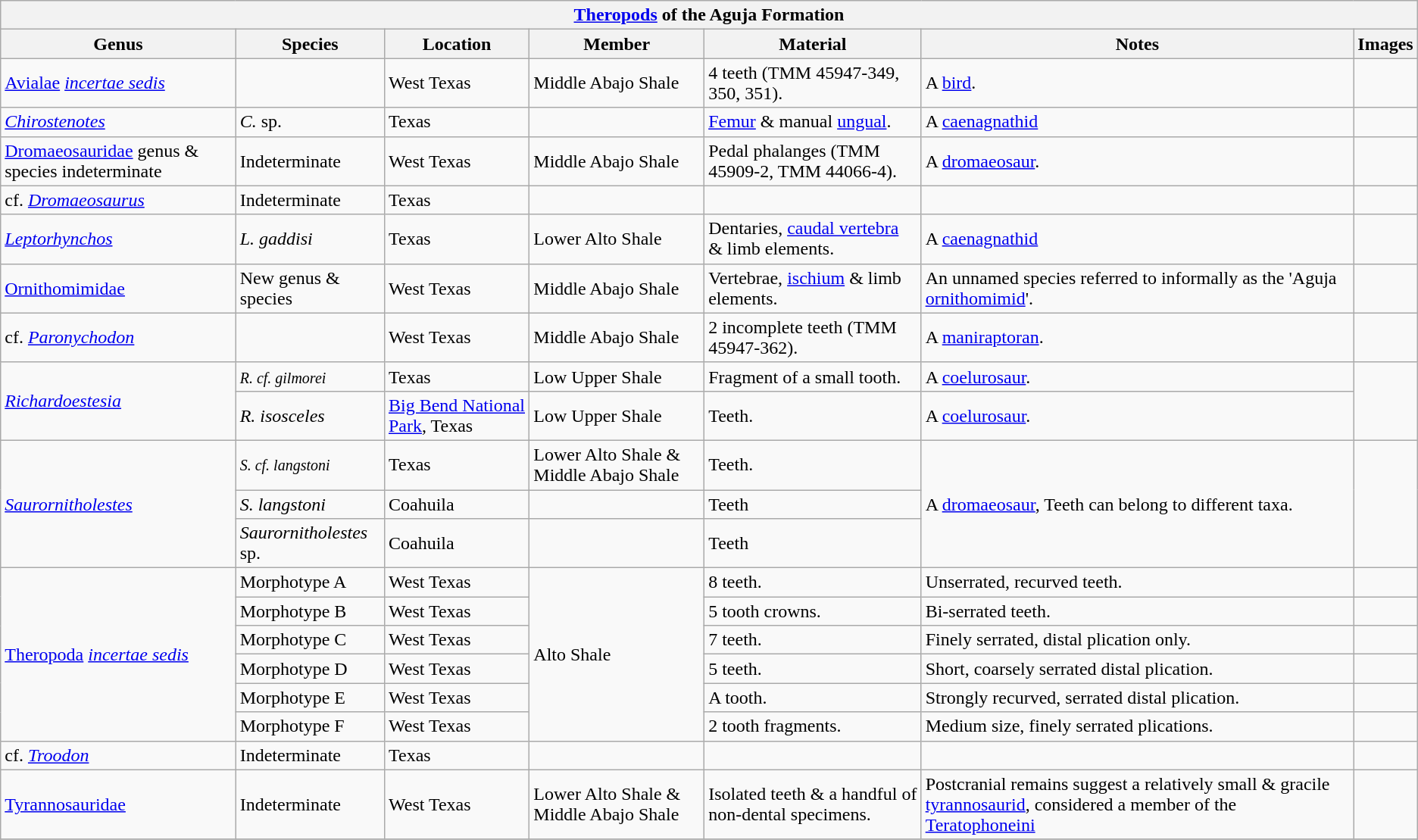<table class="wikitable" align="center">
<tr>
<th colspan="7" align="center"><strong><a href='#'>Theropods</a> of the Aguja Formation</strong></th>
</tr>
<tr>
<th>Genus</th>
<th>Species</th>
<th>Location</th>
<th>Member</th>
<th>Material</th>
<th>Notes</th>
<th>Images</th>
</tr>
<tr>
<td><a href='#'>Avialae</a> <em><a href='#'>incertae sedis</a></em></td>
<td></td>
<td>West Texas</td>
<td>Middle Abajo Shale</td>
<td>4 teeth (TMM 45947-349, 350, 351).</td>
<td>A <a href='#'>bird</a>.</td>
<td></td>
</tr>
<tr>
<td><em><a href='#'>Chirostenotes</a></em></td>
<td><em>C.</em> sp.</td>
<td>Texas</td>
<td></td>
<td><a href='#'>Femur</a> & manual <a href='#'>ungual</a>.</td>
<td>A <a href='#'>caenagnathid</a></td>
<td></td>
</tr>
<tr>
<td><a href='#'>Dromaeosauridae</a> genus & species indeterminate</td>
<td>Indeterminate</td>
<td>West Texas</td>
<td>Middle Abajo Shale</td>
<td>Pedal phalanges (TMM 45909-2, TMM 44066-4).</td>
<td>A <a href='#'>dromaeosaur</a>.</td>
<td></td>
</tr>
<tr>
<td>cf. <em><a href='#'>Dromaeosaurus</a></em></td>
<td>Indeterminate</td>
<td>Texas</td>
<td></td>
<td></td>
<td></td>
<td></td>
</tr>
<tr>
<td><em><a href='#'>Leptorhynchos</a></em></td>
<td><em>L. gaddisi</em></td>
<td>Texas</td>
<td>Lower Alto Shale</td>
<td>Dentaries, <a href='#'>caudal vertebra</a> & limb elements.</td>
<td>A <a href='#'>caenagnathid</a></td>
<td></td>
</tr>
<tr>
<td><a href='#'>Ornithomimidae</a></td>
<td>New genus & species</td>
<td>West Texas</td>
<td>Middle Abajo Shale</td>
<td>Vertebrae, <a href='#'>ischium</a> & limb elements.</td>
<td>An unnamed species referred to informally as the 'Aguja <a href='#'>ornithomimid</a>'.</td>
<td></td>
</tr>
<tr>
<td>cf. <em><a href='#'>Paronychodon</a></em></td>
<td></td>
<td>West Texas</td>
<td>Middle Abajo Shale</td>
<td>2 incomplete teeth (TMM 45947-362).</td>
<td>A <a href='#'>maniraptoran</a>.</td>
<td></td>
</tr>
<tr>
<td rowspan="2"><em><a href='#'>Richardoestesia</a></em></td>
<td><small><em>R. cf. gilmorei</em></small></td>
<td>Texas</td>
<td>Low Upper Shale</td>
<td>Fragment of a small tooth.</td>
<td>A <a href='#'>coelurosaur</a>.</td>
<td rowspan="2"></td>
</tr>
<tr>
<td><em>R. isosceles</em></td>
<td><a href='#'>Big Bend National Park</a>, Texas</td>
<td>Low Upper Shale</td>
<td>Teeth.</td>
<td>A <a href='#'>coelurosaur</a>.</td>
</tr>
<tr>
<td rowspan="3"><em><a href='#'>Saurornitholestes</a></em></td>
<td><small><em>S. cf. langstoni</em></small></td>
<td>Texas</td>
<td>Lower Alto Shale & Middle Abajo Shale</td>
<td>Teeth.</td>
<td rowspan="3">A <a href='#'>dromaeosaur</a>, Teeth can belong to different taxa.</td>
<td rowspan="3"></td>
</tr>
<tr>
<td><em>S. langstoni</em></td>
<td>Coahuila </td>
<td></td>
<td>Teeth </td>
</tr>
<tr>
<td><em>Saurornitholestes</em> sp.</td>
<td>Coahuila </td>
<td></td>
<td>Teeth </td>
</tr>
<tr>
<td rowspan="6"><a href='#'>Theropoda</a> <em><a href='#'>incertae sedis</a></em></td>
<td>Morphotype A</td>
<td>West Texas</td>
<td rowspan="6">Alto Shale</td>
<td>8 teeth.</td>
<td>Unserrated, recurved teeth.</td>
<td></td>
</tr>
<tr>
<td>Morphotype B</td>
<td>West Texas</td>
<td>5 tooth crowns.</td>
<td>Bi-serrated teeth.</td>
<td></td>
</tr>
<tr>
<td>Morphotype C</td>
<td>West Texas</td>
<td>7 teeth.</td>
<td>Finely serrated, distal plication only.</td>
<td></td>
</tr>
<tr>
<td>Morphotype D</td>
<td>West Texas</td>
<td>5 teeth.</td>
<td>Short, coarsely serrated distal plication.</td>
<td></td>
</tr>
<tr>
<td>Morphotype E</td>
<td>West Texas</td>
<td>A tooth.</td>
<td>Strongly recurved, serrated distal plication.</td>
<td></td>
</tr>
<tr>
<td>Morphotype F</td>
<td>West Texas</td>
<td>2 tooth fragments.</td>
<td>Medium size, finely serrated plications.</td>
<td></td>
</tr>
<tr>
<td>cf. <em><a href='#'>Troodon</a></em></td>
<td>Indeterminate</td>
<td>Texas</td>
<td></td>
<td></td>
<td></td>
<td></td>
</tr>
<tr>
<td><a href='#'>Tyrannosauridae</a></td>
<td>Indeterminate</td>
<td>West Texas</td>
<td>Lower Alto Shale & Middle Abajo Shale</td>
<td>Isolated teeth & a handful of non-dental specimens.</td>
<td>Postcranial remains suggest a relatively small & gracile <a href='#'>tyrannosaurid</a>, considered a member of the <a href='#'>Teratophoneini</a></td>
<td></td>
</tr>
<tr>
</tr>
</table>
